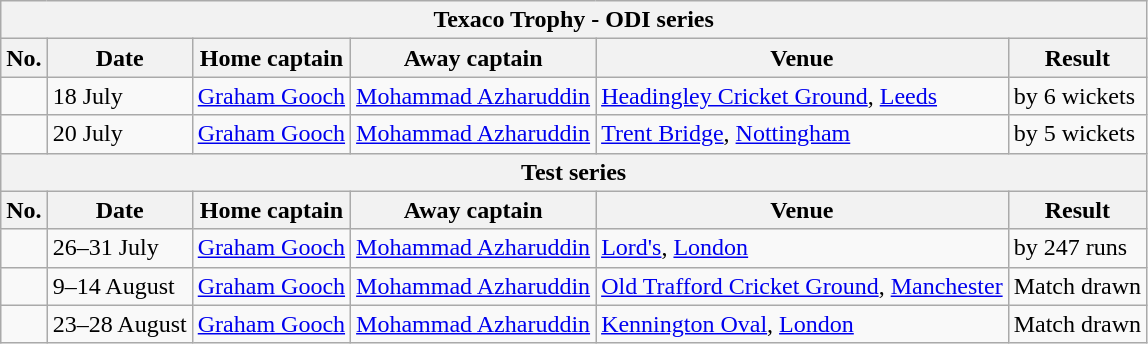<table class="wikitable">
<tr>
<th colspan="9">Texaco Trophy - ODI series</th>
</tr>
<tr>
<th>No.</th>
<th>Date</th>
<th>Home captain</th>
<th>Away captain</th>
<th>Venue</th>
<th>Result</th>
</tr>
<tr>
<td></td>
<td>18 July</td>
<td><a href='#'>Graham Gooch</a></td>
<td><a href='#'>Mohammad Azharuddin</a></td>
<td><a href='#'>Headingley Cricket Ground</a>, <a href='#'>Leeds</a></td>
<td> by 6 wickets</td>
</tr>
<tr>
<td></td>
<td>20 July</td>
<td><a href='#'>Graham Gooch</a></td>
<td><a href='#'>Mohammad Azharuddin</a></td>
<td><a href='#'>Trent Bridge</a>, <a href='#'>Nottingham</a></td>
<td> by 5 wickets</td>
</tr>
<tr>
<th colspan="9">Test series</th>
</tr>
<tr>
<th>No.</th>
<th>Date</th>
<th>Home captain</th>
<th>Away captain</th>
<th>Venue</th>
<th>Result</th>
</tr>
<tr>
<td></td>
<td>26–31 July</td>
<td><a href='#'>Graham Gooch</a></td>
<td><a href='#'>Mohammad Azharuddin</a></td>
<td><a href='#'>Lord's</a>, <a href='#'>London</a></td>
<td> by 247 runs</td>
</tr>
<tr>
<td></td>
<td>9–14 August</td>
<td><a href='#'>Graham Gooch</a></td>
<td><a href='#'>Mohammad Azharuddin</a></td>
<td><a href='#'>Old Trafford Cricket Ground</a>, <a href='#'>Manchester</a></td>
<td>Match drawn</td>
</tr>
<tr>
<td></td>
<td>23–28 August</td>
<td><a href='#'>Graham Gooch</a></td>
<td><a href='#'>Mohammad Azharuddin</a></td>
<td><a href='#'>Kennington Oval</a>, <a href='#'>London</a></td>
<td>Match drawn</td>
</tr>
</table>
